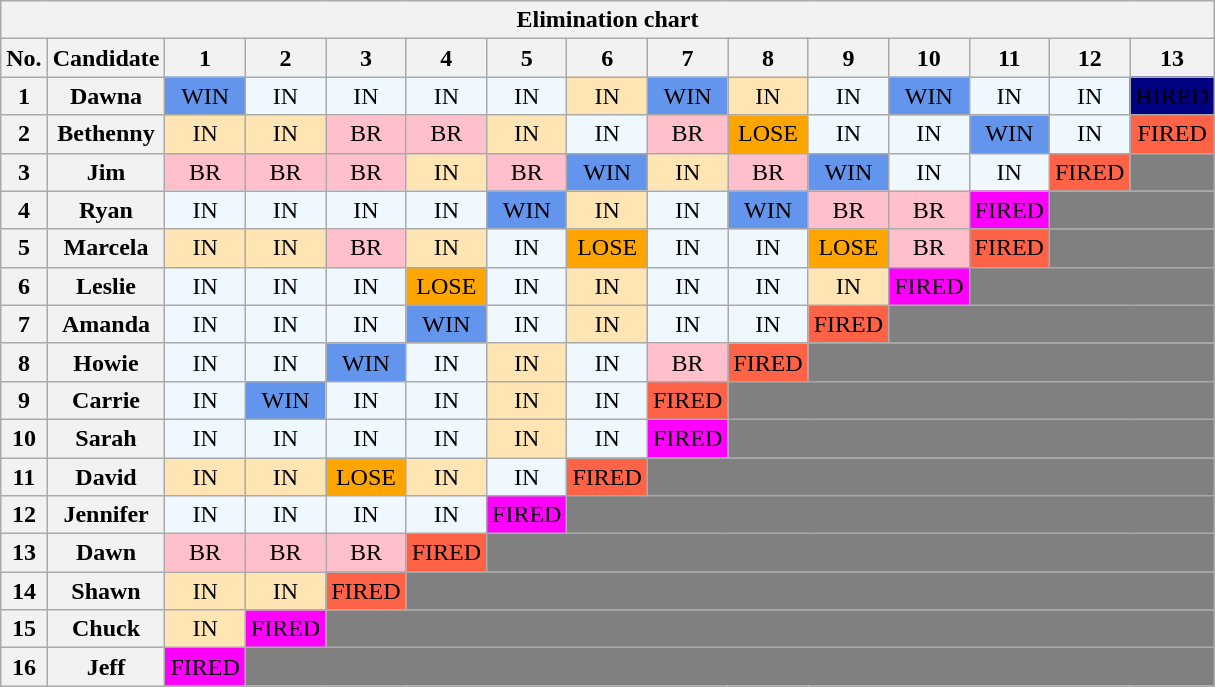<table class="wikitable" style="text-align:center;">
<tr>
<th colspan="18">Elimination chart</th>
</tr>
<tr>
<th>No.</th>
<th>Candidate</th>
<th>1</th>
<th>2</th>
<th>3</th>
<th>4</th>
<th>5</th>
<th>6</th>
<th>7</th>
<th>8</th>
<th>9</th>
<th>10</th>
<th>11</th>
<th>12</th>
<th>13</th>
</tr>
<tr>
<th>1</th>
<th>Dawna</th>
<td style="background:cornflowerblue;">WIN</td>
<td style="background:#f0f8ff;">IN</td>
<td style="background:#f0f8ff;">IN</td>
<td style="background:#f0f8ff;">IN</td>
<td style="background:#f0f8ff;">IN</td>
<td style="background:#ffe5b4;">IN</td>
<td style="background:cornflowerblue;">WIN</td>
<td style="background:#ffe5b4;">IN</td>
<td style="background:#f0f8ff;">IN</td>
<td style="background:cornflowerblue;">WIN</td>
<td style="background:#f0f8ff;">IN</td>
<td style="background:#f0f8ff;">IN</td>
<td style="background:navy;"><span> HIRED </span></td>
</tr>
<tr>
<th>2</th>
<th>Bethenny</th>
<td style="background:#ffe5b4;">IN</td>
<td style="background:#ffe5b4;">IN</td>
<td style="background:pink;">BR</td>
<td style="background:pink;">BR</td>
<td style="background:#ffe5b4;">IN</td>
<td style="background:#f0f8ff;">IN</td>
<td style="background:pink;">BR</td>
<td style="background:orange;">LOSE</td>
<td style="background:#f0f8ff;">IN</td>
<td style="background:#f0f8ff;">IN</td>
<td style="background:cornflowerblue;">WIN</td>
<td style="background:#f0f8ff;">IN</td>
<td style="background:tomato;">FIRED</td>
</tr>
<tr>
<th>3</th>
<th>Jim</th>
<td style="background:pink;">BR</td>
<td style="background:pink;">BR</td>
<td style="background:pink;">BR</td>
<td style="background:#ffe5b4;">IN</td>
<td style="background:pink;">BR</td>
<td style="background:cornflowerblue;">WIN</td>
<td style="background:#ffe5b4;">IN</td>
<td style="background:pink;">BR</td>
<td style="background:cornflowerblue;">WIN</td>
<td style="background:#f0f8ff;">IN</td>
<td style="background:#f0f8ff;">IN</td>
<td style="background:tomato;">FIRED</td>
<td style="background:gray;"></td>
</tr>
<tr>
<th>4</th>
<th>Ryan</th>
<td style="background:#f0f8ff;">IN</td>
<td style="background:#f0f8ff;">IN</td>
<td style="background:#f0f8ff;">IN</td>
<td style="background:#f0f8ff;">IN</td>
<td style="background:cornflowerblue;">WIN</td>
<td style="background:#ffe5b4;">IN</td>
<td style="background:#f0f8ff;">IN</td>
<td style="background:cornflowerblue;">WIN</td>
<td style="background:pink;">BR</td>
<td style="background:pink;">BR</td>
<td style="background:magenta;">FIRED</td>
<td colspan="2" style="background:gray;"></td>
</tr>
<tr>
<th>5</th>
<th>Marcela</th>
<td style="background:#ffe5b4;">IN</td>
<td style="background:#ffe5b4;">IN</td>
<td style="background:pink;">BR</td>
<td style="background:#ffe5b4;">IN</td>
<td style="background:#f0f8ff;">IN</td>
<td style="background:orange;">LOSE</td>
<td style="background:#f0f8ff;">IN</td>
<td style="background:#f0f8ff;">IN</td>
<td style="background:orange;">LOSE</td>
<td style="background:pink;">BR</td>
<td style="background:tomato;">FIRED</td>
<td colspan="2" style="background:gray;"></td>
</tr>
<tr>
<th>6</th>
<th>Leslie</th>
<td style="background:#f0f8ff;">IN</td>
<td style="background:#f0f8ff;">IN</td>
<td style="background:#f0f8ff;">IN</td>
<td style="background:orange;">LOSE</td>
<td style="background:#f0f8ff;">IN</td>
<td style="background:#ffe5b4;">IN</td>
<td style="background:#f0f8ff;">IN</td>
<td style="background:#f0f8ff;">IN</td>
<td style="background:#ffe5b4;">IN</td>
<td style="background:magenta;">FIRED</td>
<td colspan="3" style="background:gray;"></td>
</tr>
<tr>
<th>7</th>
<th>Amanda</th>
<td style="background:#f0f8ff;">IN</td>
<td style="background:#f0f8ff;">IN</td>
<td style="background:#f0f8ff;">IN</td>
<td style="background:cornflowerblue;">WIN</td>
<td style="background:#f0f8ff;">IN</td>
<td style="background:#ffe5b4;">IN</td>
<td style="background:#f0f8ff;">IN</td>
<td style="background:#f0f8ff;">IN</td>
<td style="background:tomato;">FIRED</td>
<td colspan="4" style="background:gray;"></td>
</tr>
<tr>
<th>8</th>
<th>Howie</th>
<td style="background:#f0f8ff;">IN</td>
<td style="background:#f0f8ff;">IN</td>
<td style="background:cornflowerblue;">WIN</td>
<td style="background:#f0f8ff;">IN</td>
<td style="background:#ffe5b4;">IN</td>
<td style="background:#f0f8ff;">IN</td>
<td style="background:pink;">BR</td>
<td style="background:tomato;">FIRED</td>
<td colspan="5" style="background:gray;"></td>
</tr>
<tr>
<th>9</th>
<th>Carrie</th>
<td style="background:#f0f8ff;">IN</td>
<td style="background:cornflowerblue;">WIN</td>
<td style="background:#f0f8ff;">IN</td>
<td style="background:#f0f8ff;">IN</td>
<td style="background:#ffe5b4;">IN</td>
<td style="background:#f0f8ff;">IN</td>
<td style="background:tomato;">FIRED</td>
<td colspan="6" style="background:gray;"></td>
</tr>
<tr>
<th>10</th>
<th>Sarah</th>
<td style="background:#f0f8ff;">IN</td>
<td style="background:#f0f8ff;">IN</td>
<td style="background:#f0f8ff;">IN</td>
<td style="background:#f0f8ff;">IN</td>
<td style="background:#ffe5b4;">IN</td>
<td style="background:#f0f8ff;">IN</td>
<td style="background:Magenta;">FIRED</td>
<td colspan="7" style="background:gray;"></td>
</tr>
<tr>
<th>11</th>
<th>David</th>
<td style="background:#ffe5b4;">IN</td>
<td style="background:#ffe5b4;">IN</td>
<td style="background:orange;">LOSE</td>
<td style="background:#ffe5b4;">IN</td>
<td style="background:#f0f8ff;">IN</td>
<td style="background:tomato;">FIRED</td>
<td colspan="7" style="background:gray;"></td>
</tr>
<tr>
<th>12</th>
<th>Jennifer</th>
<td style="background:#f0f8ff;">IN</td>
<td style="background:#f0f8ff;">IN</td>
<td style="background:#f0f8ff;">IN</td>
<td style="background:#f0f8ff;">IN</td>
<td style="background:magenta;">FIRED</td>
<td colspan="8" style="background:gray;"></td>
</tr>
<tr>
<th>13</th>
<th>Dawn</th>
<td style="background:pink;">BR</td>
<td style="background:pink;">BR</td>
<td style="background:pink;">BR</td>
<td style="background:tomato;">FIRED</td>
<td colspan="9" style="background:gray;"></td>
</tr>
<tr>
<th>14</th>
<th>Shawn</th>
<td style="background:#ffe5b4;">IN</td>
<td style="background:#ffe5b4;">IN</td>
<td style="background:tomato;">FIRED</td>
<td colspan="10" style="background:gray;"></td>
</tr>
<tr>
<th>15</th>
<th>Chuck</th>
<td style="background:#ffe5b4;">IN</td>
<td style="background:magenta;">FIRED</td>
<td colspan="11" style="background:gray;"></td>
</tr>
<tr>
<th>16</th>
<th>Jeff</th>
<td style="background:magenta;">FIRED</td>
<td colspan="12" style="background:gray;"></td>
</tr>
</table>
